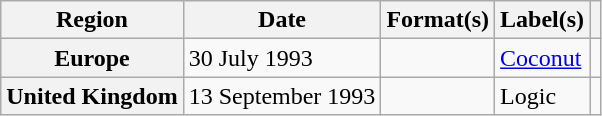<table class="wikitable plainrowheaders">
<tr>
<th scope="col">Region</th>
<th scope="col">Date</th>
<th scope="col">Format(s)</th>
<th scope="col">Label(s)</th>
<th scope="col"></th>
</tr>
<tr>
<th scope="row">Europe</th>
<td>30 July 1993</td>
<td></td>
<td><a href='#'>Coconut</a></td>
<td></td>
</tr>
<tr>
<th scope="row">United Kingdom</th>
<td>13 September 1993</td>
<td></td>
<td>Logic</td>
<td></td>
</tr>
</table>
